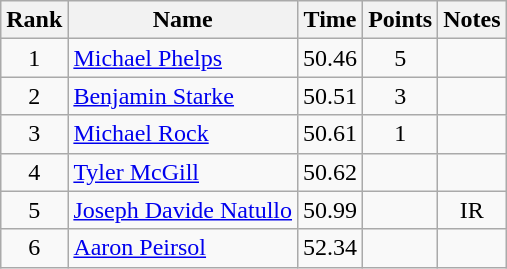<table class="wikitable" style="text-align:center">
<tr>
<th>Rank</th>
<th>Name</th>
<th>Time</th>
<th>Points</th>
<th>Notes</th>
</tr>
<tr>
<td>1</td>
<td align="left"> <a href='#'>Michael Phelps</a></td>
<td>50.46</td>
<td>5</td>
<td></td>
</tr>
<tr>
<td>2</td>
<td align="left"> <a href='#'>Benjamin Starke</a></td>
<td>50.51</td>
<td>3</td>
<td></td>
</tr>
<tr>
<td>3</td>
<td align="left"> <a href='#'>Michael Rock</a></td>
<td>50.61</td>
<td>1</td>
<td></td>
</tr>
<tr>
<td>4</td>
<td align="left"> <a href='#'>Tyler McGill</a></td>
<td>50.62</td>
<td></td>
<td></td>
</tr>
<tr>
<td>5</td>
<td align="left"> <a href='#'>Joseph Davide Natullo</a></td>
<td>50.99</td>
<td></td>
<td>IR</td>
</tr>
<tr>
<td>6</td>
<td align="left"> <a href='#'>Aaron Peirsol</a></td>
<td>52.34</td>
<td></td>
<td></td>
</tr>
</table>
